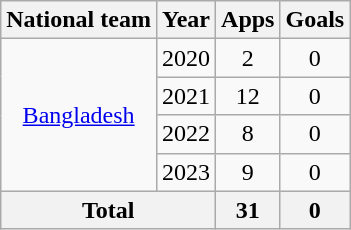<table class=wikitable style=text-align:center>
<tr>
<th>National team</th>
<th>Year</th>
<th>Apps</th>
<th>Goals</th>
</tr>
<tr>
<td rowspan=4><a href='#'>Bangladesh</a></td>
<td>2020</td>
<td>2</td>
<td>0</td>
</tr>
<tr>
<td>2021</td>
<td>12</td>
<td>0</td>
</tr>
<tr>
<td>2022</td>
<td>8</td>
<td>0</td>
</tr>
<tr>
<td>2023</td>
<td>9</td>
<td>0</td>
</tr>
<tr>
<th colspan=2>Total</th>
<th>31</th>
<th>0</th>
</tr>
</table>
